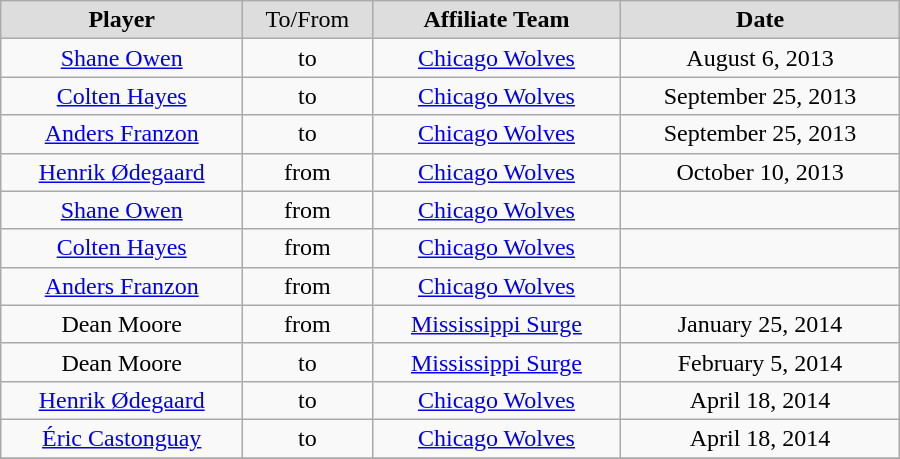<table class="wikitable" style="text-align: center; width: 600px; height: 40px;">
<tr align="center" bgcolor="#dddddd">
<td><strong>Player</strong></td>
<td>To/From</td>
<td><strong>Affiliate Team</strong></td>
<td><strong>Date</strong></td>
</tr>
<tr>
<td><a href='#'>Shane Owen</a></td>
<td>to</td>
<td><a href='#'>Chicago Wolves</a></td>
<td>August 6, 2013</td>
</tr>
<tr>
<td><a href='#'>Colten Hayes</a></td>
<td>to</td>
<td><a href='#'>Chicago Wolves</a></td>
<td>September 25, 2013</td>
</tr>
<tr>
<td><a href='#'>Anders Franzon</a></td>
<td>to</td>
<td><a href='#'>Chicago Wolves</a></td>
<td>September 25, 2013</td>
</tr>
<tr>
<td><a href='#'>Henrik Ødegaard</a></td>
<td>from</td>
<td><a href='#'>Chicago Wolves</a></td>
<td>October 10, 2013</td>
</tr>
<tr>
<td><a href='#'>Shane Owen</a></td>
<td>from</td>
<td><a href='#'>Chicago Wolves</a></td>
<td></td>
</tr>
<tr>
<td><a href='#'>Colten Hayes</a></td>
<td>from</td>
<td><a href='#'>Chicago Wolves</a></td>
<td></td>
</tr>
<tr>
<td><a href='#'>Anders Franzon</a></td>
<td>from</td>
<td><a href='#'>Chicago Wolves</a></td>
<td></td>
</tr>
<tr>
<td>Dean Moore</td>
<td>from</td>
<td><a href='#'>Mississippi Surge</a></td>
<td>January 25, 2014</td>
</tr>
<tr>
<td>Dean Moore</td>
<td>to</td>
<td><a href='#'>Mississippi Surge</a></td>
<td>February 5, 2014</td>
</tr>
<tr>
<td><a href='#'>Henrik Ødegaard</a></td>
<td>to</td>
<td><a href='#'>Chicago Wolves</a></td>
<td>April 18, 2014</td>
</tr>
<tr>
<td><a href='#'>Éric Castonguay</a></td>
<td>to</td>
<td><a href='#'>Chicago Wolves</a></td>
<td>April 18, 2014</td>
</tr>
<tr>
</tr>
</table>
